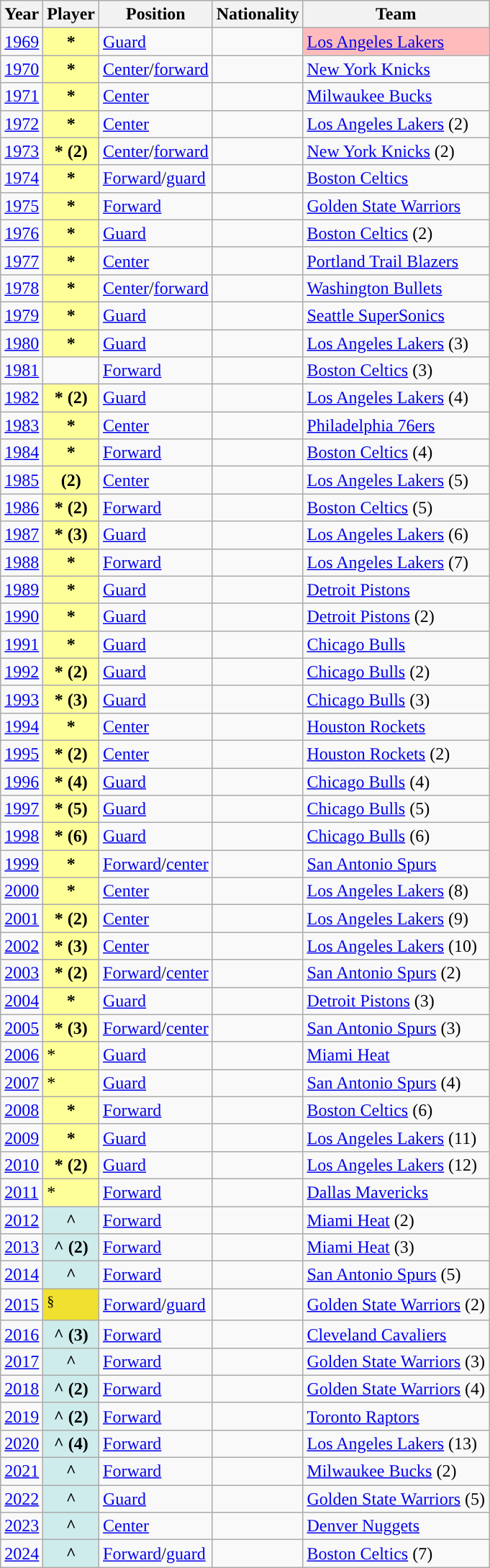<table class="wikitable plainrowheaders sortable" summary="Year (sortable), Player (sortable), Position (sortable), Place of birth (sortable) and Team (sortable)">
<tr>
<th scope="col">Year</th>
<th scope="col">Player</th>
<th scope="col">Position</th>
<th scope="col">Nationality</th>
<th scope="col">Team</th>
</tr>
<tr>
<td><a href='#'>1969</a></td>
<th scope="row" style="background-color:#FFFF99">*</th>
<td><a href='#'>Guard</a></td>
<td></td>
<td bgcolor="#ffbbbb"><a href='#'>Los Angeles Lakers</a> </td>
</tr>
<tr>
<td><a href='#'>1970</a></td>
<th scope="row" style="background-color:#FFFF99">*</th>
<td><a href='#'>Center</a>/<a href='#'>forward</a></td>
<td></td>
<td><a href='#'>New York Knicks</a></td>
</tr>
<tr>
<td><a href='#'>1971</a></td>
<th scope="row" style="background-color:#FFFF99">*</th>
<td><a href='#'>Center</a></td>
<td></td>
<td><a href='#'>Milwaukee Bucks</a></td>
</tr>
<tr>
<td><a href='#'>1972</a></td>
<th scope="row" style="background-color:#FFFF99">*</th>
<td><a href='#'>Center</a></td>
<td></td>
<td><a href='#'>Los Angeles Lakers</a> (2)</td>
</tr>
<tr>
<td><a href='#'>1973</a></td>
<th scope="row" style="background-color:#FFFF99">* (2)</th>
<td><a href='#'>Center</a>/<a href='#'>forward</a></td>
<td></td>
<td><a href='#'>New York Knicks</a> (2)</td>
</tr>
<tr>
<td><a href='#'>1974</a></td>
<th scope="row" style="background-color:#FFFF99">*</th>
<td><a href='#'>Forward</a>/<a href='#'>guard</a></td>
<td></td>
<td><a href='#'>Boston Celtics</a></td>
</tr>
<tr>
<td><a href='#'>1975</a></td>
<th scope="row" style="background-color:#FFFF99">*</th>
<td><a href='#'>Forward</a></td>
<td></td>
<td><a href='#'>Golden State Warriors</a></td>
</tr>
<tr>
<td><a href='#'>1976</a></td>
<th scope="row" style="background-color:#FFFF99">*</th>
<td><a href='#'>Guard</a></td>
<td></td>
<td><a href='#'>Boston Celtics</a> (2)</td>
</tr>
<tr>
<td><a href='#'>1977</a></td>
<th scope="row" style="background-color:#FFFF99">*</th>
<td><a href='#'>Center</a></td>
<td></td>
<td><a href='#'>Portland Trail Blazers</a></td>
</tr>
<tr>
<td><a href='#'>1978</a></td>
<th scope="row" style="background-color:#FFFF99">*</th>
<td><a href='#'>Center</a>/<a href='#'>forward</a></td>
<td></td>
<td><a href='#'>Washington Bullets</a></td>
</tr>
<tr>
<td><a href='#'>1979</a></td>
<th scope="row" style="background-color:#FFFF99">*</th>
<td><a href='#'>Guard</a></td>
<td></td>
<td><a href='#'>Seattle SuperSonics</a></td>
</tr>
<tr>
<td><a href='#'>1980</a></td>
<th scope="row" style="background-color:#FFFF99">*</th>
<td><a href='#'>Guard</a></td>
<td></td>
<td><a href='#'>Los Angeles Lakers</a> (3)</td>
</tr>
<tr>
<td><a href='#'>1981</a></td>
<th scope="row" style="background-color:transparent;"></th>
<td><a href='#'>Forward</a></td>
<td></td>
<td><a href='#'>Boston Celtics</a> (3)</td>
</tr>
<tr>
<td><a href='#'>1982</a></td>
<th scope="row" style="background-color:#FFFF99">* (2)</th>
<td><a href='#'>Guard</a></td>
<td></td>
<td><a href='#'>Los Angeles Lakers</a> (4)</td>
</tr>
<tr>
<td><a href='#'>1983</a></td>
<th scope="row" style="background-color:#FFFF99">*</th>
<td><a href='#'>Center</a></td>
<td></td>
<td><a href='#'>Philadelphia 76ers</a></td>
</tr>
<tr>
<td><a href='#'>1984</a></td>
<th scope="row" style="background-color:#FFFF99">*</th>
<td><a href='#'>Forward</a></td>
<td></td>
<td><a href='#'>Boston Celtics</a> (4)</td>
</tr>
<tr>
<td><a href='#'>1985</a></td>
<th scope="row" style="background-color:#FFFF99"> (2)</th>
<td><a href='#'>Center</a></td>
<td></td>
<td><a href='#'>Los Angeles Lakers</a> (5)</td>
</tr>
<tr>
<td><a href='#'>1986</a></td>
<th scope="row" style="background-color:#FFFF99">* (2)</th>
<td><a href='#'>Forward</a></td>
<td></td>
<td><a href='#'>Boston Celtics</a> (5)</td>
</tr>
<tr>
<td><a href='#'>1987</a></td>
<th scope="row" style="background-color:#FFFF99">* (3)</th>
<td><a href='#'>Guard</a></td>
<td></td>
<td><a href='#'>Los Angeles Lakers</a> (6)</td>
</tr>
<tr>
<td><a href='#'>1988</a></td>
<th scope="row" style="background-color:#FFFF99">*</th>
<td><a href='#'>Forward</a></td>
<td></td>
<td><a href='#'>Los Angeles Lakers</a> (7)</td>
</tr>
<tr>
<td><a href='#'>1989</a></td>
<th scope="row" style="background-color:#FFFF99">*</th>
<td><a href='#'>Guard</a></td>
<td></td>
<td><a href='#'>Detroit Pistons</a></td>
</tr>
<tr>
<td><a href='#'>1990</a></td>
<th scope="row" style="background-color:#FFFF99">*</th>
<td><a href='#'>Guard</a></td>
<td></td>
<td><a href='#'>Detroit Pistons</a> (2)</td>
</tr>
<tr>
<td><a href='#'>1991</a></td>
<th scope="row" style="background-color:#FFFF99">*</th>
<td><a href='#'>Guard</a></td>
<td></td>
<td><a href='#'>Chicago Bulls</a></td>
</tr>
<tr>
<td><a href='#'>1992</a></td>
<th scope="row" style="background-color:#FFFF99">* (2)</th>
<td><a href='#'>Guard</a></td>
<td></td>
<td><a href='#'>Chicago Bulls</a> (2)</td>
</tr>
<tr>
<td><a href='#'>1993</a></td>
<th scope="row" style="background-color:#FFFF99">* (3)</th>
<td><a href='#'>Guard</a></td>
<td></td>
<td><a href='#'>Chicago Bulls</a> (3)</td>
</tr>
<tr>
<td><a href='#'>1994</a></td>
<th scope="row" style="background-color:#FFFF99">*</th>
<td><a href='#'>Center</a></td>
<td></td>
<td><a href='#'>Houston Rockets</a></td>
</tr>
<tr>
<td><a href='#'>1995</a></td>
<th scope="row" style="background-color:#FFFF99">* (2)</th>
<td><a href='#'>Center</a></td>
<td></td>
<td><a href='#'>Houston Rockets</a> (2)</td>
</tr>
<tr>
<td><a href='#'>1996</a></td>
<th scope="row" style="background-color:#FFFF99">* (4)</th>
<td><a href='#'>Guard</a></td>
<td></td>
<td><a href='#'>Chicago Bulls</a> (4)</td>
</tr>
<tr>
<td><a href='#'>1997</a></td>
<th scope="row" style="background-color:#FFFF99">* (5)</th>
<td><a href='#'>Guard</a></td>
<td></td>
<td><a href='#'>Chicago Bulls</a> (5)</td>
</tr>
<tr>
<td><a href='#'>1998</a></td>
<th scope="row" style="background-color:#FFFF99">* (6)</th>
<td><a href='#'>Guard</a></td>
<td></td>
<td><a href='#'>Chicago Bulls</a> (6)</td>
</tr>
<tr>
<td><a href='#'>1999</a></td>
<th scope="row" style="background-color:#FFFF99">*</th>
<td><a href='#'>Forward</a>/<a href='#'>center</a></td>
<td></td>
<td><a href='#'>San Antonio Spurs</a></td>
</tr>
<tr>
<td><a href='#'>2000</a></td>
<th scope="row" style="background-color:#FFFF99">*</th>
<td><a href='#'>Center</a></td>
<td></td>
<td><a href='#'>Los Angeles Lakers</a> (8)</td>
</tr>
<tr>
<td><a href='#'>2001</a></td>
<th scope="row" style="background-color:#FFFF99">* (2)</th>
<td><a href='#'>Center</a></td>
<td></td>
<td><a href='#'>Los Angeles Lakers</a> (9)</td>
</tr>
<tr>
<td><a href='#'>2002</a></td>
<th scope="row" style="background-color:#FFFF99">* (3)</th>
<td><a href='#'>Center</a></td>
<td></td>
<td><a href='#'>Los Angeles Lakers</a> (10)</td>
</tr>
<tr>
<td><a href='#'>2003</a></td>
<th scope="row" style="background-color:#FFFF99">* (2)</th>
<td><a href='#'>Forward</a>/<a href='#'>center</a></td>
<td></td>
<td><a href='#'>San Antonio Spurs</a> (2)</td>
</tr>
<tr>
<td><a href='#'>2004</a></td>
<th scope="row" style="background-color:#FFFF99">*</th>
<td><a href='#'>Guard</a></td>
<td></td>
<td><a href='#'>Detroit Pistons</a> (3)</td>
</tr>
<tr>
<td><a href='#'>2005</a></td>
<th scope="row" style="background-color:#FFFF99">* (3)</th>
<td><a href='#'>Forward</a>/<a href='#'>center</a></td>
<td></td>
<td><a href='#'>San Antonio Spurs</a> (3)</td>
</tr>
<tr>
<td><a href='#'>2006</a></td>
<td !scope="row" style="background-color:#FFFF99">*</td>
<td><a href='#'>Guard</a></td>
<td></td>
<td><a href='#'>Miami Heat</a></td>
</tr>
<tr>
<td><a href='#'>2007</a></td>
<td !scope="row" style="background-color:#FFFF99">*</td>
<td><a href='#'>Guard</a></td>
<td></td>
<td><a href='#'>San Antonio Spurs</a> (4)</td>
</tr>
<tr>
<td><a href='#'>2008</a></td>
<th scope="row" style="background-color:#FFFF99">*</th>
<td><a href='#'>Forward</a></td>
<td></td>
<td><a href='#'>Boston Celtics</a> (6)</td>
</tr>
<tr>
<td><a href='#'>2009</a></td>
<th scope="row" style="background-color:#FFFF99">*</th>
<td><a href='#'>Guard</a></td>
<td></td>
<td><a href='#'>Los Angeles Lakers</a> (11)</td>
</tr>
<tr>
<td><a href='#'>2010</a></td>
<th scope="row" style="background-color:#FFFF99">* (2)</th>
<td><a href='#'>Guard</a></td>
<td></td>
<td><a href='#'>Los Angeles Lakers</a> (12)</td>
</tr>
<tr>
<td><a href='#'>2011</a></td>
<td !scope="row" style="background-color:#FFFF99">*</td>
<td><a href='#'>Forward</a></td>
<td></td>
<td><a href='#'>Dallas Mavericks</a></td>
</tr>
<tr>
<td><a href='#'>2012</a></td>
<th scope="row" style="background-color:#CFECEC">^</th>
<td><a href='#'>Forward</a></td>
<td></td>
<td><a href='#'>Miami Heat</a> (2)</td>
</tr>
<tr>
<td><a href='#'>2013</a></td>
<th scope="row" style="background-color:#CFECEC">^ (2)</th>
<td><a href='#'>Forward</a></td>
<td></td>
<td><a href='#'>Miami Heat</a> (3)</td>
</tr>
<tr>
<td><a href='#'>2014</a></td>
<th scope="row" style="background-color:#CFECEC">^</th>
<td><a href='#'>Forward</a></td>
<td></td>
<td><a href='#'>San Antonio Spurs</a> (5)</td>
</tr>
<tr>
<td><a href='#'>2015</a></td>
<td style="background:#F0E130"><sup>§</sup></td>
<td><a href='#'>Forward</a>/<a href='#'>guard</a></td>
<td></td>
<td><a href='#'>Golden State Warriors</a> (2)</td>
</tr>
<tr>
<td><a href='#'>2016</a></td>
<th scope="row" style="background-color:#CFECEC">^ (3)</th>
<td><a href='#'>Forward</a></td>
<td></td>
<td><a href='#'>Cleveland Cavaliers</a></td>
</tr>
<tr>
<td><a href='#'>2017</a></td>
<th scope="row" style="background-color:#CFECEC">^</th>
<td><a href='#'>Forward</a></td>
<td></td>
<td><a href='#'>Golden State Warriors</a> (3)</td>
</tr>
<tr>
<td><a href='#'>2018</a></td>
<th scope="row" style="background-color:#CFECEC">^ (2)</th>
<td><a href='#'>Forward</a></td>
<td></td>
<td><a href='#'>Golden State Warriors</a> (4)</td>
</tr>
<tr>
<td><a href='#'>2019</a></td>
<th scope="row" style="background-color:#CFECEC">^ (2)</th>
<td><a href='#'>Forward</a></td>
<td></td>
<td><a href='#'>Toronto Raptors</a></td>
</tr>
<tr>
<td><a href='#'>2020</a></td>
<th scope="row" style="background-color:#CFECEC">^ (4)</th>
<td><a href='#'>Forward</a></td>
<td></td>
<td><a href='#'>Los Angeles Lakers</a> (13)</td>
</tr>
<tr>
<td><a href='#'>2021</a></td>
<th scope="row" style="background-color:#CFECEC">^</th>
<td><a href='#'>Forward</a></td>
<td></td>
<td><a href='#'>Milwaukee Bucks</a> (2)</td>
</tr>
<tr>
<td><a href='#'>2022</a></td>
<th scope="row" style="background-color:#CFECEC">^</th>
<td><a href='#'>Guard</a></td>
<td></td>
<td><a href='#'>Golden State Warriors</a> (5)</td>
</tr>
<tr>
<td><a href='#'>2023</a></td>
<th scope="row" style="background-color:#CFECEC">^</th>
<td><a href='#'>Center</a></td>
<td></td>
<td><a href='#'>Denver Nuggets</a></td>
</tr>
<tr>
<td><a href='#'>2024</a></td>
<th scope="row" style="background-color:#CFECEC">^</th>
<td><a href='#'>Forward</a>/<a href='#'>guard</a></td>
<td></td>
<td><a href='#'>Boston Celtics</a> (7)</td>
</tr>
</table>
